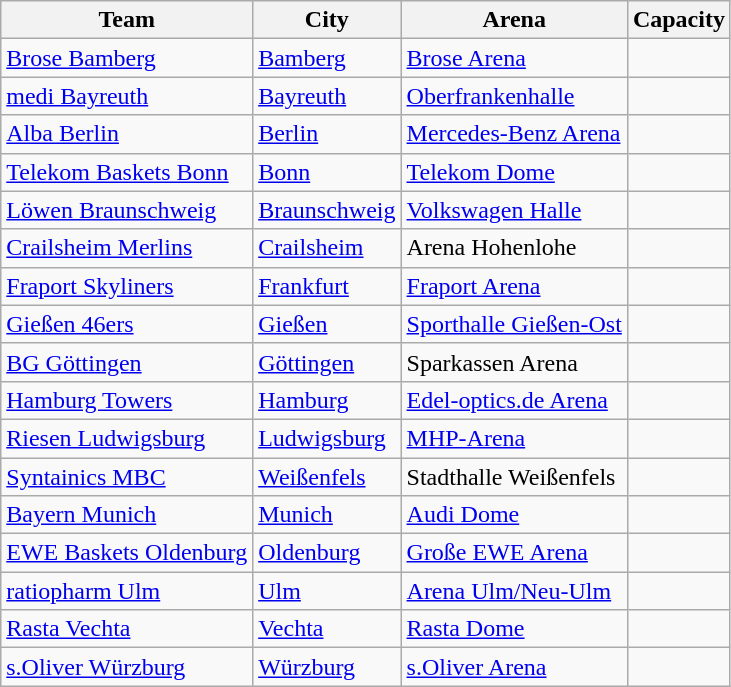<table class="wikitable sortable">
<tr>
<th>Team</th>
<th>City</th>
<th>Arena</th>
<th>Capacity</th>
</tr>
<tr>
<td><a href='#'>Brose Bamberg</a></td>
<td><a href='#'>Bamberg</a></td>
<td><a href='#'>Brose Arena</a></td>
<td></td>
</tr>
<tr>
<td><a href='#'>medi Bayreuth</a></td>
<td><a href='#'>Bayreuth</a></td>
<td><a href='#'>Oberfrankenhalle</a></td>
<td></td>
</tr>
<tr>
<td><a href='#'>Alba Berlin</a></td>
<td><a href='#'>Berlin</a></td>
<td><a href='#'>Mercedes-Benz Arena</a></td>
<td></td>
</tr>
<tr>
<td><a href='#'>Telekom Baskets Bonn</a></td>
<td><a href='#'>Bonn</a></td>
<td><a href='#'>Telekom Dome</a></td>
<td></td>
</tr>
<tr>
<td><a href='#'>Löwen Braunschweig</a></td>
<td><a href='#'>Braunschweig</a></td>
<td><a href='#'>Volkswagen Halle</a></td>
<td></td>
</tr>
<tr>
<td><a href='#'>Crailsheim Merlins</a></td>
<td><a href='#'>Crailsheim</a></td>
<td>Arena Hohenlohe</td>
<td></td>
</tr>
<tr>
<td><a href='#'>Fraport Skyliners</a></td>
<td><a href='#'>Frankfurt</a></td>
<td><a href='#'>Fraport Arena</a></td>
<td></td>
</tr>
<tr>
<td><a href='#'>Gießen 46ers</a></td>
<td><a href='#'>Gießen</a></td>
<td><a href='#'>Sporthalle Gießen-Ost</a></td>
<td></td>
</tr>
<tr>
<td><a href='#'>BG Göttingen</a></td>
<td><a href='#'>Göttingen</a></td>
<td>Sparkassen Arena</td>
<td></td>
</tr>
<tr>
<td><a href='#'>Hamburg Towers</a></td>
<td><a href='#'>Hamburg</a></td>
<td><a href='#'>Edel-optics.de Arena</a></td>
<td></td>
</tr>
<tr>
<td><a href='#'>Riesen Ludwigsburg</a></td>
<td><a href='#'>Ludwigsburg</a></td>
<td><a href='#'>MHP-Arena</a></td>
<td></td>
</tr>
<tr>
<td><a href='#'>Syntainics MBC</a></td>
<td><a href='#'>Weißenfels</a></td>
<td>Stadthalle Weißenfels</td>
<td></td>
</tr>
<tr>
<td><a href='#'>Bayern Munich</a></td>
<td><a href='#'>Munich</a></td>
<td><a href='#'>Audi Dome</a></td>
<td></td>
</tr>
<tr>
<td><a href='#'>EWE Baskets Oldenburg</a></td>
<td><a href='#'>Oldenburg</a></td>
<td><a href='#'>Große EWE Arena</a></td>
<td></td>
</tr>
<tr>
<td><a href='#'>ratiopharm Ulm</a></td>
<td><a href='#'>Ulm</a></td>
<td><a href='#'>Arena Ulm/Neu-Ulm</a></td>
<td></td>
</tr>
<tr>
<td><a href='#'>Rasta Vechta</a></td>
<td><a href='#'>Vechta</a></td>
<td><a href='#'>Rasta Dome</a></td>
<td></td>
</tr>
<tr>
<td><a href='#'>s.Oliver Würzburg</a></td>
<td><a href='#'>Würzburg</a></td>
<td><a href='#'>s.Oliver Arena</a></td>
<td></td>
</tr>
</table>
